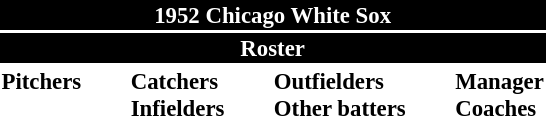<table class="toccolours" style="font-size: 95%;">
<tr>
<th colspan="10" style="background-color: black; color: white; text-align: center;">1952 Chicago White Sox</th>
</tr>
<tr>
<td colspan="10" style="background-color: black; color: white; text-align: center;"><strong>Roster</strong></td>
</tr>
<tr>
<td valign="top"><strong>Pitchers</strong><br>












</td>
<td width="25px"></td>
<td valign="top"><strong>Catchers</strong><br>




<strong>Infielders</strong>









</td>
<td width="25px"></td>
<td valign="top"><strong>Outfielders</strong><br>









<strong>Other batters</strong>
</td>
<td width="25px"></td>
<td valign="top"><strong>Manager</strong><br>
<strong>Coaches</strong>



</td>
</tr>
</table>
